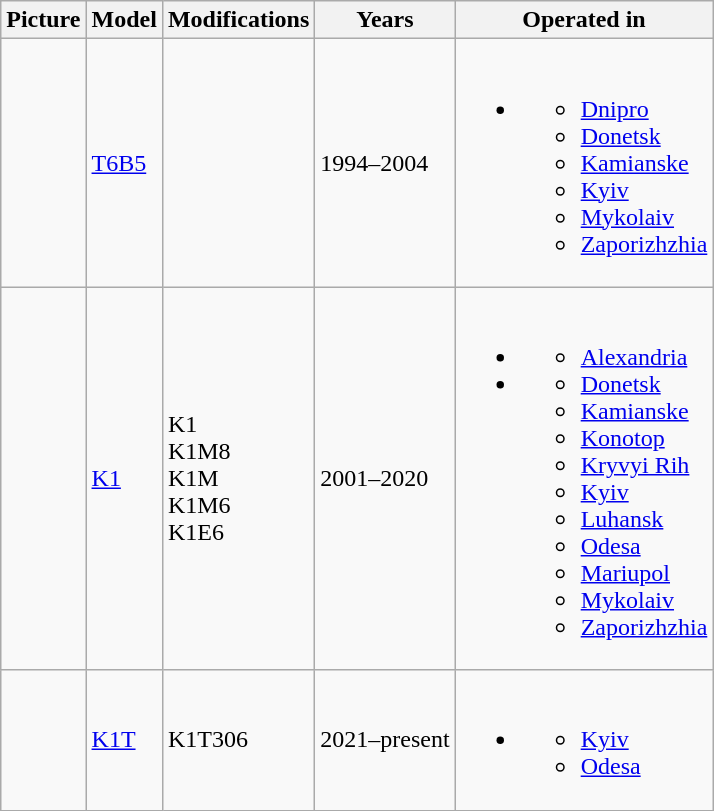<table class="wikitable">
<tr>
<th>Picture</th>
<th>Model</th>
<th>Modifications</th>
<th>Years</th>
<th>Operated in</th>
</tr>
<tr>
<td></td>
<td><a href='#'>T6B5</a></td>
<td></td>
<td>1994–2004</td>
<td><br><ul><li><ul><li><a href='#'>Dnipro</a></li><li><a href='#'>Donetsk</a></li><li><a href='#'>Kamianske</a></li><li><a href='#'>Kyiv</a></li><li><a href='#'>Mykolaiv</a></li><li><a href='#'>Zaporizhzhia</a></li></ul></li></ul></td>
</tr>
<tr>
<td></td>
<td><a href='#'>K1</a></td>
<td>K1<br>K1M8<br>K1M<br>K1M6<br>K1E6</td>
<td>2001–2020</td>
<td><br><ul><li><ul><li><a href='#'>Alexandria</a></li></ul></li><li><ul><li><a href='#'>Donetsk</a></li><li><a href='#'>Kamianske</a></li><li><a href='#'>Konotop</a></li><li><a href='#'>Kryvyi Rih</a></li><li><a href='#'>Kyiv</a></li><li><a href='#'>Luhansk</a></li><li><a href='#'>Odesa</a></li><li><a href='#'>Mariupol</a></li><li><a href='#'>Mykolaiv</a></li><li><a href='#'>Zaporizhzhia</a></li></ul></li></ul></td>
</tr>
<tr>
<td></td>
<td><a href='#'>K1T</a></td>
<td>K1T306</td>
<td>2021–present</td>
<td><br><ul><li><ul><li><a href='#'>Kyiv</a></li><li><a href='#'>Odesa</a></li></ul></li></ul></td>
</tr>
</table>
